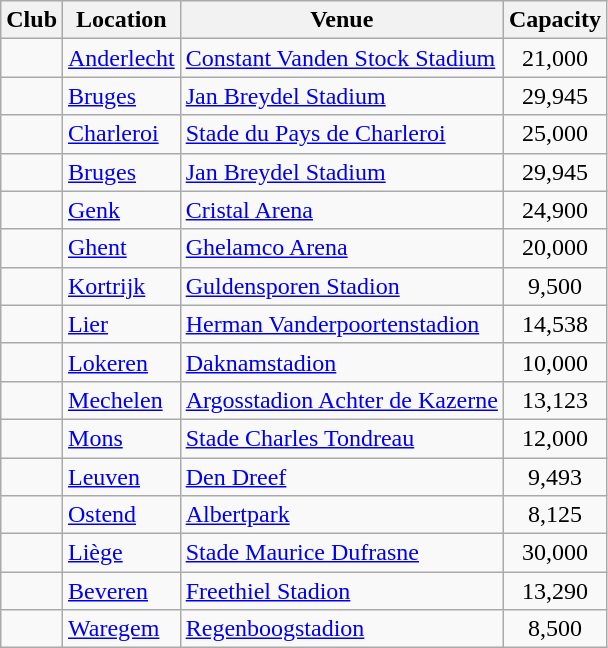<table class="wikitable sortable">
<tr>
<th>Club</th>
<th>Location</th>
<th>Venue</th>
<th>Capacity </th>
</tr>
<tr>
<td></td>
<td><a href='#'>Anderlecht</a></td>
<td><a href='#'>Constant Vanden Stock Stadium</a></td>
<td style="text-align:center;">21,000</td>
</tr>
<tr>
<td></td>
<td><a href='#'>Bruges</a></td>
<td><a href='#'>Jan Breydel Stadium</a></td>
<td style="text-align:center;">29,945</td>
</tr>
<tr>
<td></td>
<td><a href='#'>Charleroi</a></td>
<td><a href='#'>Stade du Pays de Charleroi</a></td>
<td style="text-align:center;">25,000</td>
</tr>
<tr>
<td></td>
<td><a href='#'>Bruges</a></td>
<td><a href='#'>Jan Breydel Stadium</a></td>
<td style="text-align:center;">29,945</td>
</tr>
<tr>
<td></td>
<td><a href='#'>Genk</a></td>
<td><a href='#'>Cristal Arena</a></td>
<td style="text-align:center;">24,900</td>
</tr>
<tr>
<td></td>
<td><a href='#'>Ghent</a></td>
<td><a href='#'>Ghelamco Arena</a></td>
<td style="text-align:center;">20,000</td>
</tr>
<tr>
<td></td>
<td><a href='#'>Kortrijk</a></td>
<td><a href='#'>Guldensporen Stadion</a></td>
<td style="text-align:center;">9,500</td>
</tr>
<tr>
<td></td>
<td><a href='#'>Lier</a></td>
<td><a href='#'>Herman Vanderpoortenstadion</a></td>
<td style="text-align:center;">14,538</td>
</tr>
<tr>
<td></td>
<td><a href='#'>Lokeren</a></td>
<td><a href='#'>Daknamstadion</a></td>
<td style="text-align:center;">10,000</td>
</tr>
<tr>
<td></td>
<td><a href='#'>Mechelen</a></td>
<td><a href='#'>Argosstadion Achter de Kazerne</a></td>
<td style="text-align:center;">13,123</td>
</tr>
<tr>
<td></td>
<td><a href='#'>Mons</a></td>
<td><a href='#'>Stade Charles Tondreau</a></td>
<td style="text-align:center">12,000</td>
</tr>
<tr>
<td></td>
<td><a href='#'>Leuven</a></td>
<td><a href='#'>Den Dreef</a></td>
<td style="text-align:center;">9,493</td>
</tr>
<tr>
<td></td>
<td><a href='#'>Ostend</a></td>
<td><a href='#'>Albertpark</a></td>
<td style="text-align:center;">8,125</td>
</tr>
<tr>
<td></td>
<td><a href='#'>Liège</a></td>
<td><a href='#'>Stade Maurice Dufrasne</a></td>
<td style="text-align:center;">30,000</td>
</tr>
<tr>
<td></td>
<td><a href='#'>Beveren</a></td>
<td><a href='#'>Freethiel Stadion</a></td>
<td style="text-align:center;">13,290</td>
</tr>
<tr>
<td></td>
<td><a href='#'>Waregem</a></td>
<td><a href='#'>Regenboogstadion</a></td>
<td style="text-align:center;">8,500</td>
</tr>
</table>
